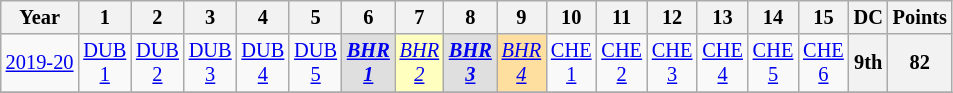<table class="wikitable" style="text-align:center; font-size:85%">
<tr>
<th>Year</th>
<th>1</th>
<th>2</th>
<th>3</th>
<th>4</th>
<th>5</th>
<th>6</th>
<th>7</th>
<th>8</th>
<th>9</th>
<th>10</th>
<th>11</th>
<th>12</th>
<th>13</th>
<th>14</th>
<th>15</th>
<th>DC</th>
<th>Points</th>
</tr>
<tr>
<td nowrap><a href='#'>2019-20</a></td>
<td><a href='#'>DUB<br>1</a></td>
<td><a href='#'>DUB<br>2</a></td>
<td><a href='#'>DUB<br>3</a></td>
<td><a href='#'>DUB<br>4</a></td>
<td><a href='#'>DUB<br>5</a></td>
<td style="background:#dfdfdf;"><strong><em><a href='#'>BHR<br>1</a></em></strong><br></td>
<td style="background:#ffffbf;"><em><a href='#'>BHR<br>2</a></em><br></td>
<td style="background:#dfdfdf;"><strong><em><a href='#'>BHR<br>3</a></em></strong><br></td>
<td style="background:#ffdf9f;"><em><a href='#'>BHR<br>4</a></em><br></td>
<td><a href='#'>CHE<br>1</a></td>
<td><a href='#'>CHE<br>2</a></td>
<td><a href='#'>CHE<br>3</a></td>
<td><a href='#'>CHE<br>4</a></td>
<td><a href='#'>CHE<br>5</a></td>
<td><a href='#'>CHE<br>6</a></td>
<th>9th</th>
<th>82</th>
</tr>
<tr>
</tr>
</table>
